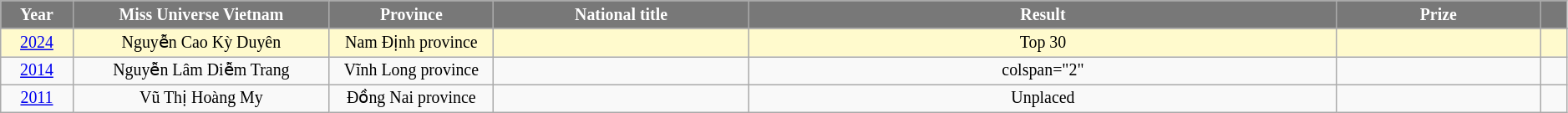<table class="wikitable sortable" style="font-size: 83%; text-align:center">
<tr bgcolor="#787878" align="center" colspan="10">
<th width="60" style="background-color:#787878;color:#FFFFFF;"><span><strong>Year</strong></span></th>
<th width="250" style="background-color:#787878;color:#FFFFFF;">Miss Universe Vietnam</th>
<th width="150" style="background-color:#787878;color:#FFFFFF;"><span><strong>Province</strong></span></th>
<th width="250" style="background-color:#787878;color:#FFFFFF;"><span><strong>National title</strong></span></th>
<th width="600" style="background-color:#787878;color:#FFFFFF;"><span><strong>Result</strong></span></th>
<th width="200" style="background-color:#787878;color:#FFFFFF;"><span><strong>Prize</strong></span></th>
<th width="20" style="background-color:#787878;color:#FFFFFF;"><span><strong></strong></span></th>
</tr>
<tr>
</tr>
<tr style="background-color:#FFFACD">
<td> <a href='#'>2024</a></td>
<td>Nguyễn Cao Kỳ Duyên</td>
<td>Nam Định province</td>
<td></td>
<td>Top 30</td>
<td></td>
<td></td>
</tr>
<tr>
<td> <a href='#'>2014</a></td>
<td>Nguyễn Lâm Diễm Trang</td>
<td>Vĩnh Long province</td>
<td></td>
<td>colspan="2" </td>
<td></td>
</tr>
<tr>
<td> <a href='#'>2011</a></td>
<td>Vũ Thị Hoàng My</td>
<td>Đồng Nai province</td>
<td></td>
<td>Unplaced</td>
<td></td>
<td></td>
</tr>
</table>
